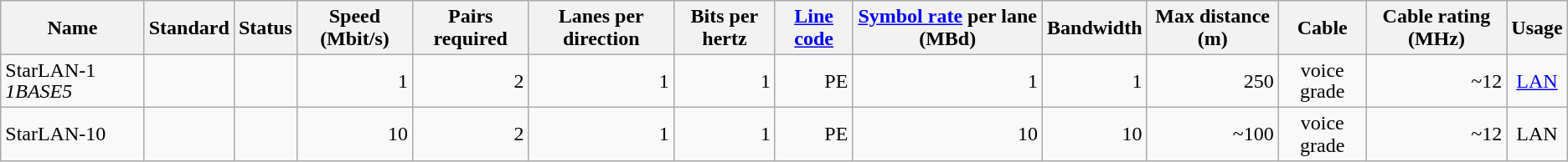<table class="wikitable" style="line-height:110%;">
<tr>
<th>Name</th>
<th>Standard</th>
<th>Status</th>
<th>Speed (Mbit/s)</th>
<th>Pairs required</th>
<th>Lanes per direction</th>
<th>Bits per hertz</th>
<th><a href='#'>Line code</a></th>
<th><a href='#'>Symbol rate</a> per lane (MBd)</th>
<th>Bandwidth</th>
<th>Max distance (m)</th>
<th>Cable</th>
<th>Cable rating (MHz)</th>
<th>Usage</th>
</tr>
<tr>
<td>StarLAN-1 <em>1BASE5</em></td>
<td></td>
<td></td>
<td align="right">1</td>
<td align="right">2</td>
<td align="right">1</td>
<td align="right">1</td>
<td align="right">PE</td>
<td align="right">1</td>
<td align="right">1</td>
<td align="right">250</td>
<td align="center">voice grade</td>
<td align="right">~12</td>
<td align="center"><a href='#'>LAN</a></td>
</tr>
<tr>
<td>StarLAN-10</td>
<td></td>
<td></td>
<td align="right">10</td>
<td align="right">2</td>
<td align="right">1</td>
<td align="right">1</td>
<td align="right">PE</td>
<td align="right">10</td>
<td align="right">10</td>
<td align="right">~100</td>
<td align="center">voice grade</td>
<td align="right">~12</td>
<td align="center">LAN</td>
</tr>
</table>
